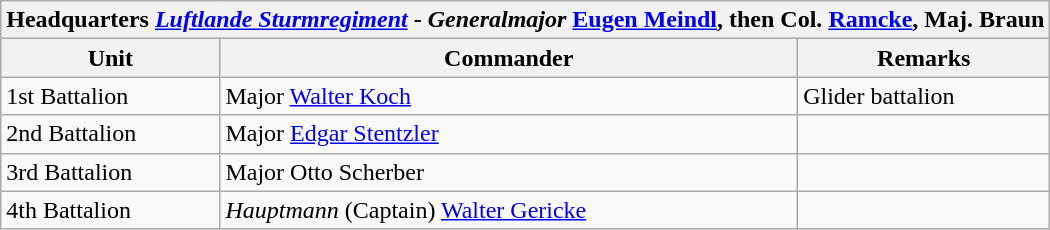<table class="wikitable">
<tr>
<th colspan=3 text-align: center;"><strong>Headquarters <a href='#'><em>Luftlande Sturmregiment</em></a> - <em>Generalmajor</em> <a href='#'>Eugen Meindl</a></strong>, then Col. <a href='#'>Ramcke</a>, Maj. Braun</th>
</tr>
<tr>
<th>Unit</th>
<th>Commander</th>
<th>Remarks</th>
</tr>
<tr>
<td>1st Battalion</td>
<td>Major <a href='#'>Walter Koch</a></td>
<td>Glider battalion</td>
</tr>
<tr>
<td>2nd Battalion</td>
<td>Major <a href='#'>Edgar Stentzler</a></td>
<td></td>
</tr>
<tr>
<td>3rd Battalion</td>
<td>Major Otto Scherber</td>
<td></td>
</tr>
<tr>
<td>4th Battalion</td>
<td><em>Hauptmann</em> (Captain) <a href='#'>Walter Gericke</a></td>
<td></td>
</tr>
</table>
